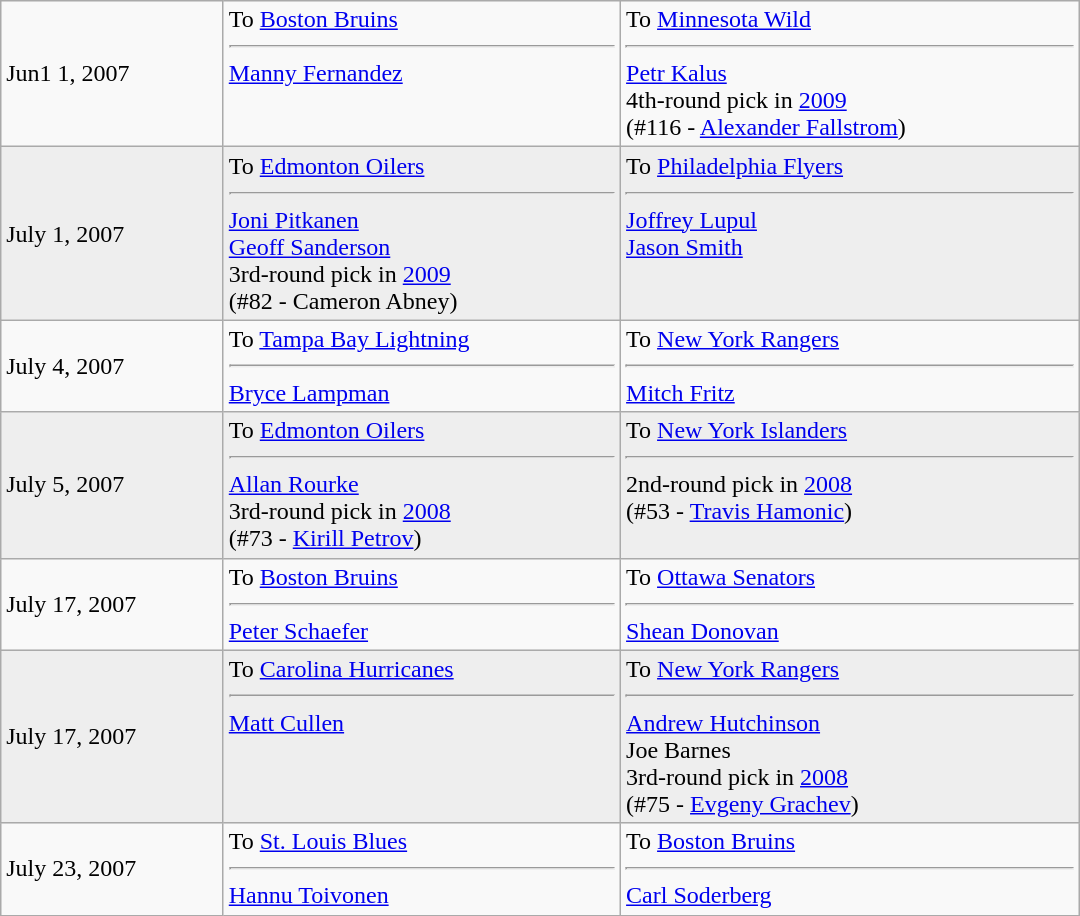<table cellspacing=0 class="wikitable" style="border:1px solid #999999; width:720px;">
<tr>
<td>Jun1 1, 2007</td>
<td valign="top">To <a href='#'>Boston Bruins</a><hr><a href='#'>Manny Fernandez</a></td>
<td valign="top">To <a href='#'>Minnesota Wild</a><hr><a href='#'>Petr Kalus</a><br>4th-round pick in <a href='#'>2009</a><br>(#116 - <a href='#'>Alexander Fallstrom</a>)</td>
</tr>
<tr bgcolor="#eeeeee">
<td>July 1, 2007</td>
<td valign="top">To <a href='#'>Edmonton Oilers</a><hr><a href='#'>Joni Pitkanen</a><br><a href='#'>Geoff Sanderson</a><br>3rd-round pick in <a href='#'>2009</a><br>(#82 - Cameron Abney)</td>
<td valign="top">To <a href='#'>Philadelphia Flyers</a><hr><a href='#'>Joffrey Lupul</a><br><a href='#'>Jason Smith</a></td>
</tr>
<tr>
<td>July 4, 2007</td>
<td valign="top">To <a href='#'>Tampa Bay Lightning</a><hr><a href='#'>Bryce Lampman</a></td>
<td valign="top">To <a href='#'>New York Rangers</a><hr><a href='#'>Mitch Fritz</a></td>
</tr>
<tr bgcolor="#eeeeee">
<td>July 5, 2007</td>
<td valign="top">To <a href='#'>Edmonton Oilers</a><hr><a href='#'>Allan Rourke</a><br>3rd-round pick in <a href='#'>2008</a><br>(#73 - <a href='#'>Kirill Petrov</a>)</td>
<td valign="top">To <a href='#'>New York Islanders</a><hr>2nd-round pick in <a href='#'>2008</a><br>(#53 - <a href='#'>Travis Hamonic</a>)</td>
</tr>
<tr>
<td>July 17, 2007</td>
<td valign="top">To <a href='#'>Boston Bruins</a> <hr> <a href='#'>Peter Schaefer</a></td>
<td valign="top">To <a href='#'>Ottawa Senators</a> <hr> <a href='#'>Shean Donovan</a></td>
</tr>
<tr bgcolor="#eeeeee">
<td>July 17, 2007</td>
<td valign="top">To <a href='#'>Carolina Hurricanes</a><hr><a href='#'>Matt Cullen</a></td>
<td valign="top">To <a href='#'>New York Rangers</a><hr><a href='#'>Andrew Hutchinson</a><br>Joe Barnes<br>3rd-round pick in <a href='#'>2008</a><br>(#75 - <a href='#'>Evgeny Grachev</a>)</td>
</tr>
<tr>
<td>July 23, 2007</td>
<td valign="top">To <a href='#'>St. Louis Blues</a><hr><a href='#'>Hannu Toivonen</a></td>
<td valign="top">To <a href='#'>Boston Bruins</a><hr><a href='#'>Carl Soderberg</a></td>
</tr>
</table>
